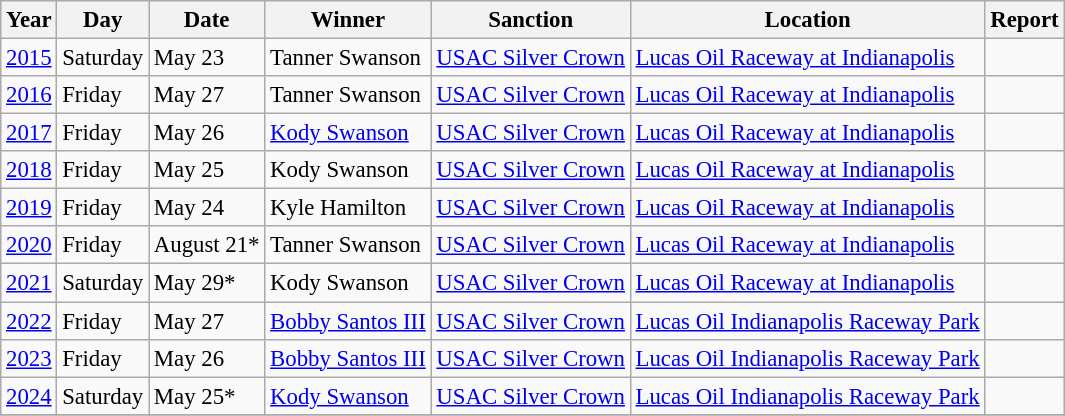<table class="wikitable" style="font-size: 95%;">
<tr>
<th>Year</th>
<th>Day</th>
<th>Date</th>
<th>Winner</th>
<th>Sanction</th>
<th>Location</th>
<th>Report</th>
</tr>
<tr>
<td><a href='#'>2015</a></td>
<td>Saturday</td>
<td>May 23</td>
<td>Tanner Swanson</td>
<td><a href='#'>USAC Silver Crown</a></td>
<td><a href='#'>Lucas Oil Raceway at Indianapolis</a></td>
<td></td>
</tr>
<tr>
<td><a href='#'>2016</a></td>
<td>Friday</td>
<td>May 27</td>
<td>Tanner Swanson</td>
<td><a href='#'>USAC Silver Crown</a></td>
<td><a href='#'>Lucas Oil Raceway at Indianapolis</a></td>
<td align=center></td>
</tr>
<tr>
<td><a href='#'>2017</a></td>
<td>Friday</td>
<td>May 26</td>
<td><a href='#'>Kody Swanson</a></td>
<td><a href='#'>USAC Silver Crown</a></td>
<td><a href='#'>Lucas Oil Raceway at Indianapolis</a></td>
<td align=center></td>
</tr>
<tr>
<td><a href='#'>2018</a></td>
<td>Friday</td>
<td>May 25</td>
<td>Kody Swanson</td>
<td><a href='#'>USAC Silver Crown</a></td>
<td><a href='#'>Lucas Oil Raceway at Indianapolis</a></td>
<td align=center></td>
</tr>
<tr>
<td><a href='#'>2019</a></td>
<td>Friday</td>
<td>May 24</td>
<td>Kyle Hamilton</td>
<td><a href='#'>USAC Silver Crown</a></td>
<td><a href='#'>Lucas Oil Raceway at Indianapolis</a></td>
<td align=center></td>
</tr>
<tr>
<td><a href='#'>2020</a></td>
<td>Friday</td>
<td>August 21*</td>
<td>Tanner Swanson</td>
<td><a href='#'>USAC Silver Crown</a></td>
<td><a href='#'>Lucas Oil Raceway at Indianapolis</a></td>
<td align=center></td>
</tr>
<tr>
<td><a href='#'>2021</a></td>
<td>Saturday</td>
<td>May 29*</td>
<td>Kody Swanson</td>
<td><a href='#'>USAC Silver Crown</a></td>
<td><a href='#'>Lucas Oil Raceway at Indianapolis</a></td>
<td align=center></td>
</tr>
<tr>
<td><a href='#'>2022</a></td>
<td>Friday</td>
<td>May 27</td>
<td><a href='#'>Bobby Santos III</a></td>
<td><a href='#'>USAC Silver Crown</a></td>
<td><a href='#'>Lucas Oil Indianapolis Raceway Park</a></td>
<td align="center"></td>
</tr>
<tr>
<td><a href='#'>2023</a></td>
<td>Friday</td>
<td>May 26</td>
<td><a href='#'>Bobby Santos III</a></td>
<td><a href='#'>USAC Silver Crown</a></td>
<td><a href='#'>Lucas Oil Indianapolis Raceway Park</a></td>
<td></td>
</tr>
<tr>
<td><a href='#'>2024</a></td>
<td>Saturday</td>
<td>May 25*</td>
<td><a href='#'>Kody Swanson</a></td>
<td><a href='#'>USAC Silver Crown</a></td>
<td><a href='#'>Lucas Oil Indianapolis Raceway Park</a></td>
<td></td>
</tr>
<tr>
</tr>
</table>
